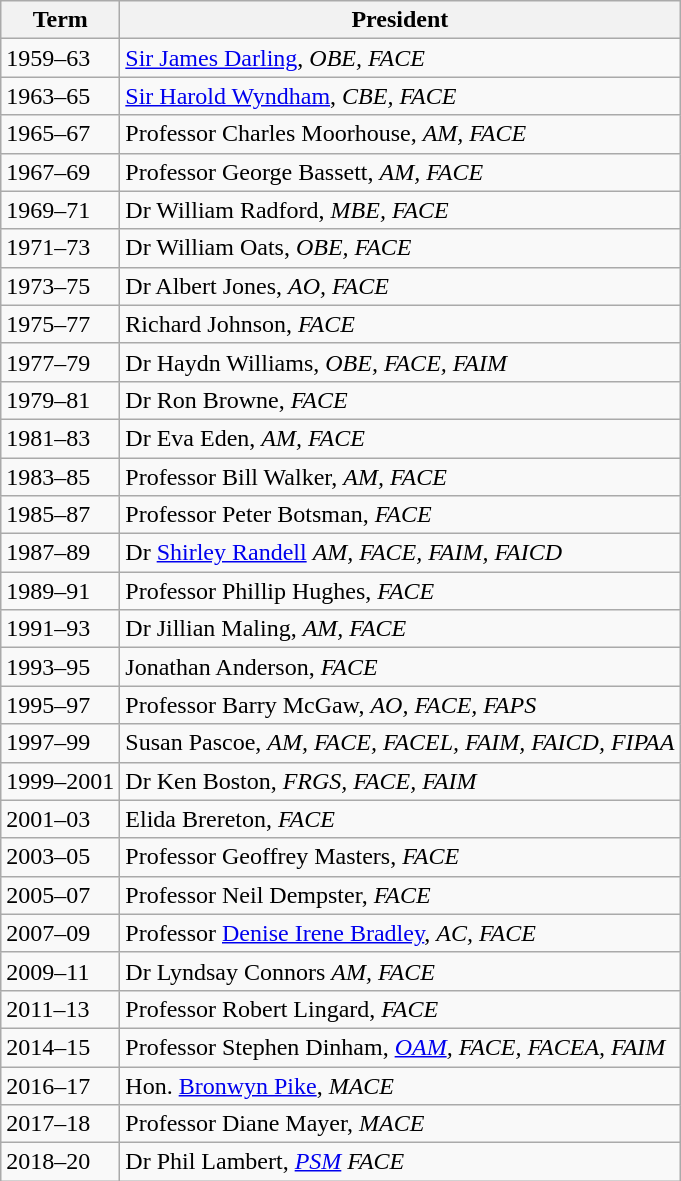<table class="wikitable">
<tr>
<th scope=col>Term</th>
<th scope=col>President</th>
</tr>
<tr>
<td>1959–63</td>
<td><a href='#'>Sir James Darling</a>, <em>OBE, FACE</em></td>
</tr>
<tr>
<td>1963–65</td>
<td><a href='#'>Sir Harold Wyndham</a>, <em>CBE, FACE</em></td>
</tr>
<tr>
<td>1965–67</td>
<td>Professor Charles Moorhouse, <em>AM, FACE</em></td>
</tr>
<tr>
<td>1967–69</td>
<td>Professor George Bassett, <em>AM, FACE</em></td>
</tr>
<tr>
<td>1969–71</td>
<td>Dr William Radford, <em>MBE, FACE</em></td>
</tr>
<tr>
<td>1971–73</td>
<td>Dr William Oats, <em>OBE, FACE</em></td>
</tr>
<tr>
<td>1973–75</td>
<td>Dr Albert Jones, <em>AO, FACE</em></td>
</tr>
<tr>
<td>1975–77</td>
<td>Richard Johnson, <em>FACE</em></td>
</tr>
<tr>
<td>1977–79</td>
<td>Dr Haydn Williams, <em>OBE, FACE, FAIM</em></td>
</tr>
<tr>
<td>1979–81</td>
<td>Dr Ron Browne, <em>FACE</em></td>
</tr>
<tr>
<td>1981–83</td>
<td>Dr Eva Eden, <em>AM, FACE</em></td>
</tr>
<tr>
<td>1983–85</td>
<td>Professor Bill Walker, <em>AM, FACE</em></td>
</tr>
<tr>
<td>1985–87</td>
<td>Professor Peter Botsman, <em>FACE</em></td>
</tr>
<tr>
<td>1987–89</td>
<td>Dr <a href='#'>Shirley Randell</a>  <em>AM, FACE, FAIM, FAICD</em></td>
</tr>
<tr>
<td>1989–91</td>
<td>Professor Phillip Hughes, <em>FACE</em></td>
</tr>
<tr>
<td>1991–93</td>
<td>Dr Jillian Maling, <em>AM, FACE</em></td>
</tr>
<tr>
<td>1993–95</td>
<td>Jonathan Anderson, <em>FACE</em></td>
</tr>
<tr>
<td>1995–97</td>
<td>Professor Barry McGaw, <em>AO, FACE, FAPS</em></td>
</tr>
<tr>
<td>1997–99</td>
<td>Susan Pascoe, <em>AM, FACE, FACEL, FAIM, FAICD, FIPAA</em></td>
</tr>
<tr>
<td>1999–2001</td>
<td>Dr Ken Boston, <em>FRGS, FACE, FAIM</em></td>
</tr>
<tr>
<td>2001–03</td>
<td>Elida Brereton, <em>FACE</em></td>
</tr>
<tr>
<td>2003–05</td>
<td>Professor Geoffrey Masters, <em>FACE</em></td>
</tr>
<tr>
<td>2005–07</td>
<td>Professor Neil Dempster, <em>FACE</em></td>
</tr>
<tr>
<td>2007–09</td>
<td>Professor <a href='#'>Denise Irene Bradley</a>, <em>AC, FACE</em></td>
</tr>
<tr>
<td>2009–11</td>
<td>Dr Lyndsay Connors <em>AM, FACE</em></td>
</tr>
<tr>
<td>2011–13</td>
<td>Professor Robert Lingard, <em>FACE</em></td>
</tr>
<tr>
<td>2014–15</td>
<td>Professor Stephen Dinham, <em><a href='#'>OAM</a>, FACE, FACEA, FAIM</em></td>
</tr>
<tr>
<td>2016–17</td>
<td>Hon. <a href='#'>Bronwyn Pike</a>, <em>MACE</em></td>
</tr>
<tr>
<td>2017–18</td>
<td>Professor Diane Mayer, <em>MACE</em></td>
</tr>
<tr>
<td>2018–20</td>
<td>Dr Phil Lambert, <em><a href='#'>PSM</a> FACE</em></td>
</tr>
</table>
